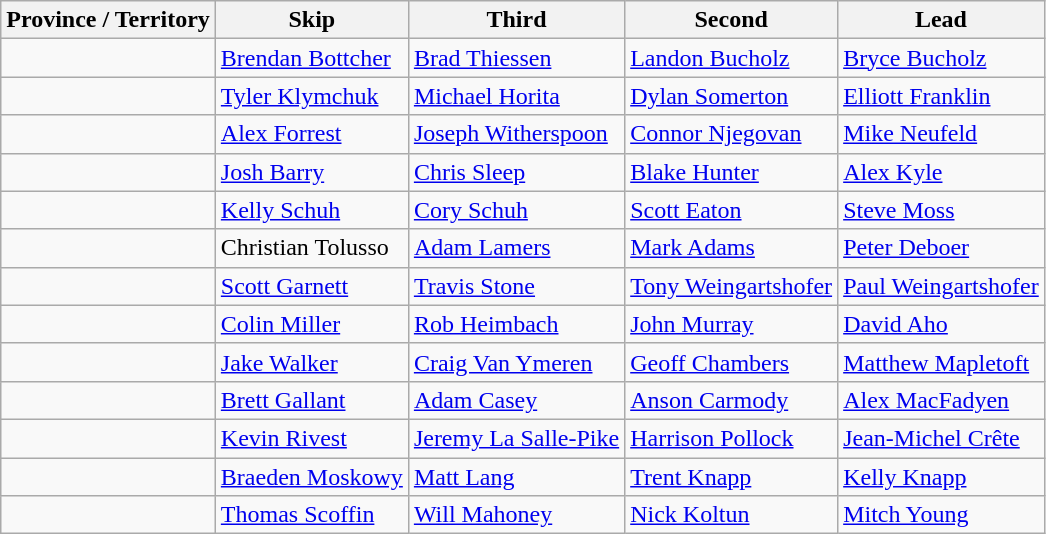<table class="wikitable">
<tr>
<th>Province / Territory</th>
<th>Skip</th>
<th>Third</th>
<th>Second</th>
<th>Lead</th>
</tr>
<tr>
<td></td>
<td><a href='#'>Brendan Bottcher</a></td>
<td><a href='#'>Brad Thiessen</a></td>
<td><a href='#'>Landon Bucholz</a></td>
<td><a href='#'>Bryce Bucholz</a></td>
</tr>
<tr>
<td></td>
<td><a href='#'>Tyler Klymchuk</a></td>
<td><a href='#'>Michael Horita</a></td>
<td><a href='#'>Dylan Somerton</a></td>
<td><a href='#'>Elliott Franklin</a></td>
</tr>
<tr>
<td></td>
<td><a href='#'>Alex Forrest</a></td>
<td><a href='#'>Joseph Witherspoon</a></td>
<td><a href='#'>Connor Njegovan</a></td>
<td><a href='#'>Mike Neufeld</a></td>
</tr>
<tr>
<td></td>
<td><a href='#'>Josh Barry</a></td>
<td><a href='#'>Chris Sleep</a></td>
<td><a href='#'>Blake Hunter</a></td>
<td><a href='#'>Alex Kyle</a></td>
</tr>
<tr>
<td></td>
<td><a href='#'>Kelly Schuh</a></td>
<td><a href='#'>Cory Schuh</a></td>
<td><a href='#'>Scott Eaton</a></td>
<td><a href='#'>Steve Moss</a></td>
</tr>
<tr>
<td></td>
<td>Christian Tolusso</td>
<td><a href='#'>Adam Lamers</a></td>
<td><a href='#'>Mark Adams</a></td>
<td><a href='#'>Peter Deboer</a></td>
</tr>
<tr>
<td></td>
<td><a href='#'>Scott Garnett</a></td>
<td><a href='#'>Travis Stone</a></td>
<td><a href='#'>Tony Weingartshofer</a></td>
<td><a href='#'>Paul Weingartshofer</a></td>
</tr>
<tr>
<td></td>
<td><a href='#'>Colin Miller</a></td>
<td><a href='#'>Rob Heimbach</a></td>
<td><a href='#'>John Murray</a></td>
<td><a href='#'>David Aho</a></td>
</tr>
<tr>
<td></td>
<td><a href='#'>Jake Walker</a></td>
<td><a href='#'>Craig Van Ymeren</a></td>
<td><a href='#'>Geoff Chambers</a></td>
<td><a href='#'>Matthew Mapletoft</a></td>
</tr>
<tr>
<td></td>
<td><a href='#'>Brett Gallant</a></td>
<td><a href='#'>Adam Casey</a></td>
<td><a href='#'>Anson Carmody</a></td>
<td><a href='#'>Alex MacFadyen</a></td>
</tr>
<tr>
<td></td>
<td><a href='#'>Kevin Rivest</a></td>
<td><a href='#'>Jeremy La Salle-Pike</a></td>
<td><a href='#'>Harrison Pollock</a></td>
<td><a href='#'>Jean-Michel Crête</a></td>
</tr>
<tr>
<td></td>
<td><a href='#'>Braeden Moskowy</a></td>
<td><a href='#'>Matt Lang</a></td>
<td><a href='#'>Trent Knapp</a></td>
<td><a href='#'>Kelly Knapp</a></td>
</tr>
<tr>
<td></td>
<td><a href='#'>Thomas Scoffin</a></td>
<td><a href='#'>Will Mahoney</a></td>
<td><a href='#'>Nick Koltun</a></td>
<td><a href='#'>Mitch Young</a></td>
</tr>
</table>
